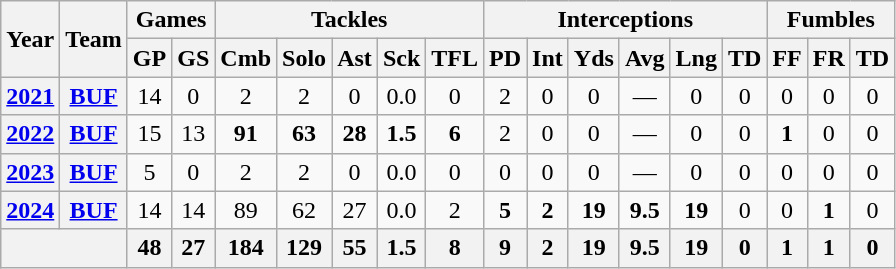<table class="wikitable" style="text-align:center;">
<tr>
<th rowspan="2">Year</th>
<th rowspan="2">Team</th>
<th colspan="2">Games</th>
<th colspan="5">Tackles</th>
<th colspan="6">Interceptions</th>
<th colspan="3">Fumbles</th>
</tr>
<tr>
<th>GP</th>
<th>GS</th>
<th>Cmb</th>
<th>Solo</th>
<th>Ast</th>
<th>Sck</th>
<th>TFL</th>
<th>PD</th>
<th>Int</th>
<th>Yds</th>
<th>Avg</th>
<th>Lng</th>
<th>TD</th>
<th>FF</th>
<th>FR</th>
<th>TD</th>
</tr>
<tr>
<th><a href='#'>2021</a></th>
<th><a href='#'>BUF</a></th>
<td>14</td>
<td>0</td>
<td>2</td>
<td>2</td>
<td>0</td>
<td>0.0</td>
<td>0</td>
<td>2</td>
<td>0</td>
<td>0</td>
<td>—</td>
<td>0</td>
<td>0</td>
<td>0</td>
<td>0</td>
<td>0</td>
</tr>
<tr>
<th><a href='#'>2022</a></th>
<th><a href='#'>BUF</a></th>
<td>15</td>
<td>13</td>
<td><strong>91</strong></td>
<td><strong>63</strong></td>
<td><strong>28</strong></td>
<td><strong>1.5</strong></td>
<td><strong>6</strong></td>
<td>2</td>
<td>0</td>
<td>0</td>
<td>—</td>
<td>0</td>
<td>0</td>
<td><strong>1</strong></td>
<td>0</td>
<td>0</td>
</tr>
<tr>
<th><a href='#'>2023</a></th>
<th><a href='#'>BUF</a></th>
<td>5</td>
<td>0</td>
<td>2</td>
<td>2</td>
<td>0</td>
<td>0.0</td>
<td>0</td>
<td>0</td>
<td>0</td>
<td>0</td>
<td>—</td>
<td>0</td>
<td>0</td>
<td>0</td>
<td>0</td>
<td>0</td>
</tr>
<tr>
<th><a href='#'>2024</a></th>
<th><a href='#'>BUF</a></th>
<td>14</td>
<td>14</td>
<td>89</td>
<td>62</td>
<td>27</td>
<td>0.0</td>
<td>2</td>
<td><strong>5</strong></td>
<td><strong>2</strong></td>
<td><strong>19</strong></td>
<td><strong>9.5</strong></td>
<td><strong>19</strong></td>
<td>0</td>
<td>0</td>
<td><strong>1</strong></td>
<td>0</td>
</tr>
<tr>
<th colspan="2"></th>
<th>48</th>
<th>27</th>
<th>184</th>
<th>129</th>
<th>55</th>
<th>1.5</th>
<th>8</th>
<th>9</th>
<th>2</th>
<th>19</th>
<th>9.5</th>
<th>19</th>
<th>0</th>
<th>1</th>
<th>1</th>
<th>0</th>
</tr>
</table>
